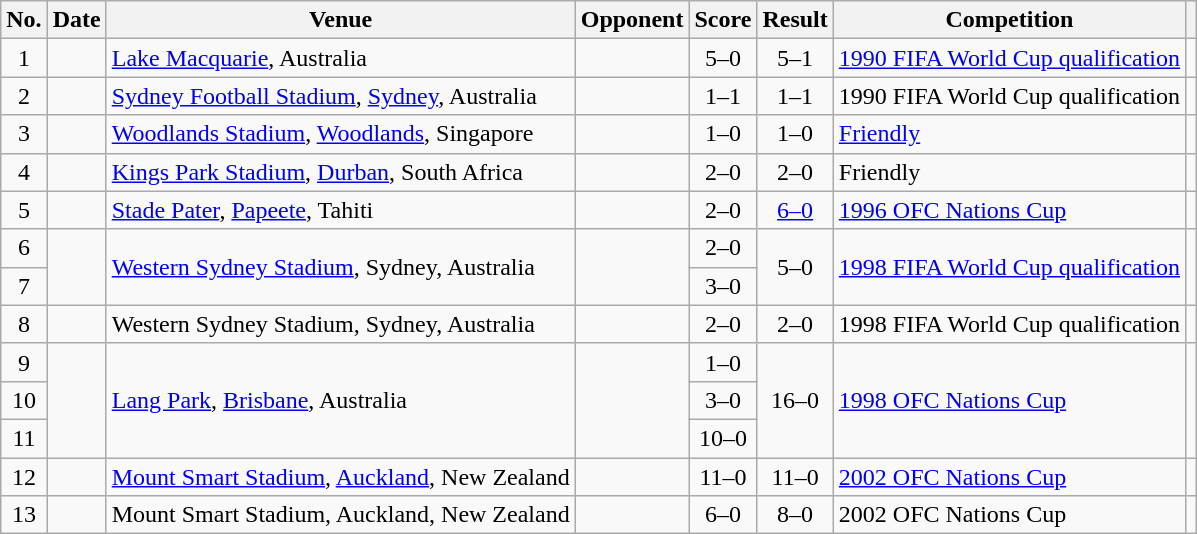<table class="wikitable sortable">
<tr>
<th scope="col">No.</th>
<th scope="col">Date</th>
<th scope="col">Venue</th>
<th scope="col">Opponent</th>
<th scope="col">Score</th>
<th scope="col">Result</th>
<th scope="col">Competition</th>
<th scope="col" class="unsortable"></th>
</tr>
<tr>
<td style="text-align:center">1</td>
<td></td>
<td><a href='#'>Lake Macquarie</a>, Australia</td>
<td></td>
<td style="text-align:center">5–0</td>
<td style="text-align:center">5–1</td>
<td><a href='#'>1990 FIFA World Cup qualification</a></td>
<td></td>
</tr>
<tr>
<td style="text-align:center">2</td>
<td></td>
<td><a href='#'>Sydney Football Stadium</a>, <a href='#'>Sydney</a>, Australia</td>
<td></td>
<td style="text-align:center">1–1</td>
<td style="text-align:center">1–1</td>
<td>1990 FIFA World Cup qualification</td>
<td></td>
</tr>
<tr>
<td style="text-align:center">3</td>
<td></td>
<td><a href='#'>Woodlands Stadium</a>, <a href='#'>Woodlands</a>, Singapore</td>
<td></td>
<td style="text-align:center">1–0</td>
<td style="text-align:center">1–0</td>
<td><a href='#'>Friendly</a></td>
<td></td>
</tr>
<tr>
<td style="text-align:center">4</td>
<td></td>
<td><a href='#'>Kings Park Stadium</a>, <a href='#'>Durban</a>, South Africa</td>
<td></td>
<td style="text-align:center">2–0</td>
<td style="text-align:center">2–0</td>
<td>Friendly</td>
<td></td>
</tr>
<tr>
<td style="text-align:center">5</td>
<td></td>
<td><a href='#'>Stade Pater</a>, <a href='#'>Papeete</a>, Tahiti</td>
<td></td>
<td style="text-align:center">2–0</td>
<td style="text-align:center"><a href='#'>6–0</a></td>
<td><a href='#'>1996 OFC Nations Cup</a></td>
<td></td>
</tr>
<tr>
<td style="text-align:center">6</td>
<td rowspan="2"></td>
<td rowspan="2"><a href='#'>Western Sydney Stadium</a>, Sydney, Australia</td>
<td rowspan="2"></td>
<td style="text-align:center">2–0</td>
<td rowspan="2" style="text-align:center">5–0</td>
<td rowspan="2"><a href='#'>1998 FIFA World Cup qualification</a></td>
<td rowspan="2"></td>
</tr>
<tr>
<td style="text-align:center">7</td>
<td style="text-align:center">3–0</td>
</tr>
<tr>
<td style="text-align:center">8</td>
<td></td>
<td>Western Sydney Stadium, Sydney, Australia</td>
<td></td>
<td style="text-align:center">2–0</td>
<td style="text-align:center">2–0</td>
<td>1998 FIFA World Cup qualification</td>
<td></td>
</tr>
<tr>
<td style="text-align:center">9</td>
<td rowspan="3"></td>
<td rowspan="3"><a href='#'>Lang Park</a>, <a href='#'>Brisbane</a>, Australia</td>
<td rowspan="3"></td>
<td style="text-align:center">1–0</td>
<td rowspan="3" style="text-align:center">16–0</td>
<td rowspan="3"><a href='#'>1998 OFC Nations Cup</a></td>
<td rowspan="3"></td>
</tr>
<tr>
<td style="text-align:center">10</td>
<td style="text-align:center">3–0</td>
</tr>
<tr>
<td style="text-align:center">11</td>
<td style="text-align:center">10–0</td>
</tr>
<tr>
<td style="text-align:center">12</td>
<td></td>
<td><a href='#'>Mount Smart Stadium</a>, <a href='#'>Auckland</a>, New Zealand</td>
<td></td>
<td style="text-align:center">11–0</td>
<td style="text-align:center">11–0</td>
<td><a href='#'>2002 OFC Nations Cup</a></td>
<td></td>
</tr>
<tr>
<td style="text-align:center">13</td>
<td></td>
<td>Mount Smart Stadium, Auckland, New Zealand</td>
<td></td>
<td style="text-align:center">6–0</td>
<td style="text-align:center">8–0</td>
<td>2002 OFC Nations Cup</td>
<td></td>
</tr>
</table>
